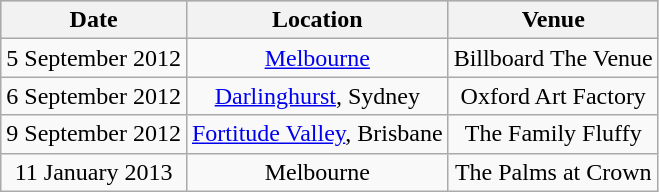<table class="wikitable" style="text-align:center;">
<tr bgcolor="#CCCCCC">
<th>Date</th>
<th>Location</th>
<th>Venue</th>
</tr>
<tr>
<td>5 September 2012</td>
<td><a href='#'>Melbourne</a></td>
<td>Billboard The Venue</td>
</tr>
<tr>
<td>6 September 2012</td>
<td><a href='#'>Darlinghurst</a>, Sydney</td>
<td>Oxford Art Factory</td>
</tr>
<tr>
<td>9 September 2012</td>
<td><a href='#'>Fortitude Valley</a>, Brisbane</td>
<td>The Family Fluffy</td>
</tr>
<tr>
<td>11 January 2013</td>
<td>Melbourne</td>
<td>The Palms at Crown</td>
</tr>
</table>
